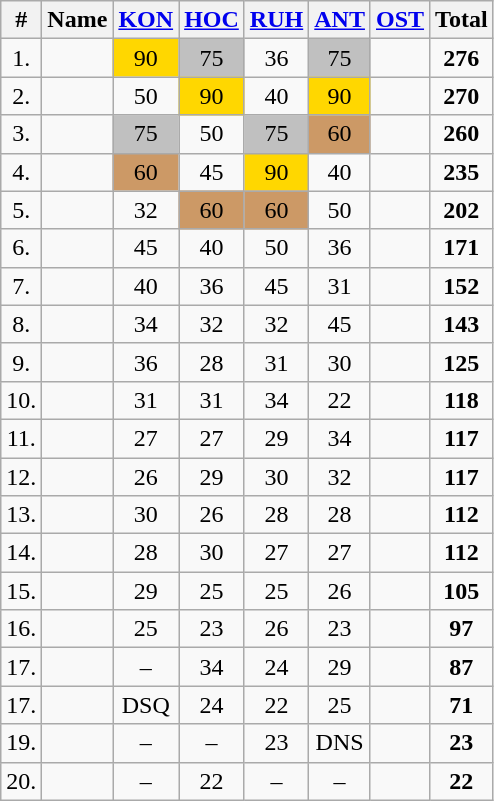<table class="wikitable" style="text-align:center;">
<tr>
<th>#</th>
<th>Name</th>
<th><a href='#'>KON</a></th>
<th><a href='#'>HOC</a></th>
<th><a href='#'>RUH</a></th>
<th><a href='#'>ANT</a></th>
<th><a href='#'>OST</a></th>
<th><strong>Total</strong></th>
</tr>
<tr>
<td>1.</td>
<td align="left"></td>
<td bgcolor="gold">90</td>
<td bgcolor="silver">75</td>
<td>36</td>
<td bgcolor="silver">75</td>
<td></td>
<td><strong>276</strong></td>
</tr>
<tr>
<td>2.</td>
<td align="left"></td>
<td>50</td>
<td bgcolor="gold">90</td>
<td>40</td>
<td bgcolor="gold">90</td>
<td></td>
<td><strong>270</strong></td>
</tr>
<tr>
<td>3.</td>
<td align="left"></td>
<td bgcolor="silver">75</td>
<td>50</td>
<td bgcolor="silver">75</td>
<td bgcolor="CC9966">60</td>
<td></td>
<td><strong>260</strong></td>
</tr>
<tr>
<td>4.</td>
<td align="left"></td>
<td bgcolor="CC9966">60</td>
<td>45</td>
<td bgcolor="gold">90</td>
<td>40</td>
<td></td>
<td><strong>235</strong></td>
</tr>
<tr>
<td>5.</td>
<td align="left"></td>
<td>32</td>
<td bgcolor="CC9966">60</td>
<td bgcolor="CC9966">60</td>
<td>50</td>
<td></td>
<td><strong>202</strong></td>
</tr>
<tr>
<td>6.</td>
<td align="left"></td>
<td>45</td>
<td>40</td>
<td>50</td>
<td>36</td>
<td></td>
<td><strong>171</strong></td>
</tr>
<tr>
<td>7.</td>
<td align="left"></td>
<td>40</td>
<td>36</td>
<td>45</td>
<td>31</td>
<td></td>
<td><strong>152</strong></td>
</tr>
<tr>
<td>8.</td>
<td align="left"></td>
<td>34</td>
<td>32</td>
<td>32</td>
<td>45</td>
<td></td>
<td><strong>143</strong></td>
</tr>
<tr>
<td>9.</td>
<td align="left"></td>
<td>36</td>
<td>28</td>
<td>31</td>
<td>30</td>
<td></td>
<td><strong>125</strong></td>
</tr>
<tr>
<td>10.</td>
<td align="left"></td>
<td>31</td>
<td>31</td>
<td>34</td>
<td>22</td>
<td></td>
<td><strong>118</strong></td>
</tr>
<tr>
<td>11.</td>
<td align="left"></td>
<td>27</td>
<td>27</td>
<td>29</td>
<td>34</td>
<td></td>
<td><strong>117</strong></td>
</tr>
<tr>
<td>12.</td>
<td align="left"></td>
<td>26</td>
<td>29</td>
<td>30</td>
<td>32</td>
<td></td>
<td><strong>117</strong></td>
</tr>
<tr>
<td>13.</td>
<td align="left"></td>
<td>30</td>
<td>26</td>
<td>28</td>
<td>28</td>
<td></td>
<td><strong>112</strong></td>
</tr>
<tr>
<td>14.</td>
<td align="left"></td>
<td>28</td>
<td>30</td>
<td>27</td>
<td>27</td>
<td></td>
<td><strong>112</strong></td>
</tr>
<tr>
<td>15.</td>
<td align="left"></td>
<td>29</td>
<td>25</td>
<td>25</td>
<td>26</td>
<td></td>
<td><strong>105</strong></td>
</tr>
<tr>
<td>16.</td>
<td align="left"></td>
<td>25</td>
<td>23</td>
<td>26</td>
<td>23</td>
<td></td>
<td><strong>97</strong></td>
</tr>
<tr>
<td>17.</td>
<td align="left"></td>
<td>–</td>
<td>34</td>
<td>24</td>
<td>29</td>
<td></td>
<td><strong>87</strong></td>
</tr>
<tr>
<td>17.</td>
<td align="left"></td>
<td>DSQ</td>
<td>24</td>
<td>22</td>
<td>25</td>
<td></td>
<td><strong>71</strong></td>
</tr>
<tr>
<td>19.</td>
<td align="left"></td>
<td>–</td>
<td>–</td>
<td>23</td>
<td>DNS</td>
<td></td>
<td><strong>23</strong></td>
</tr>
<tr>
<td>20.</td>
<td align="left"></td>
<td>–</td>
<td>22</td>
<td>–</td>
<td>–</td>
<td></td>
<td><strong>22</strong></td>
</tr>
</table>
